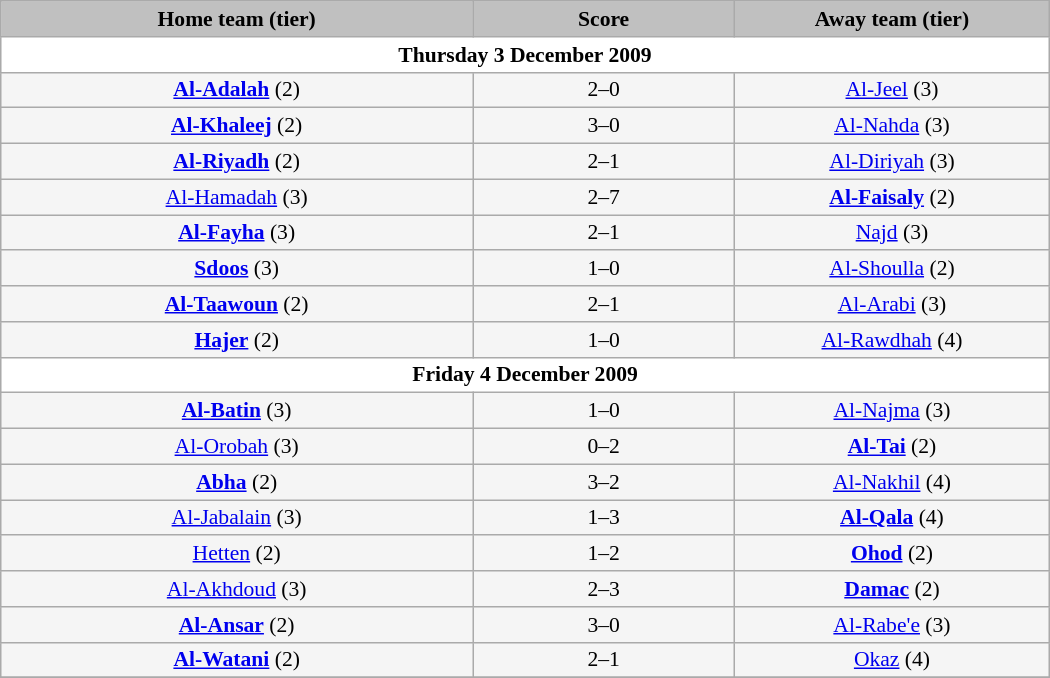<table class="wikitable" style="width: 700px; background:WhiteSmoke; text-align:center; font-size:90%">
<tr>
<td scope="col" style="width: 45%; background:silver;"><strong>Home team (tier)</strong></td>
<td scope="col" style="width: 25%; background:silver;"><strong>Score</strong></td>
<td scope="col" style="width: 45%; background:silver;"><strong>Away team (tier)</strong></td>
</tr>
<tr>
<td colspan="5" style= background:White><strong>Thursday 3 December 2009</strong></td>
</tr>
<tr>
<td><strong><a href='#'>Al-Adalah</a></strong> (2)</td>
<td>2–0</td>
<td><a href='#'>Al-Jeel</a> (3)</td>
</tr>
<tr>
<td><strong><a href='#'>Al-Khaleej</a></strong> (2)</td>
<td>3–0</td>
<td><a href='#'>Al-Nahda</a> (3)</td>
</tr>
<tr>
<td><strong><a href='#'>Al-Riyadh</a></strong> (2)</td>
<td>2–1</td>
<td><a href='#'>Al-Diriyah</a> (3)</td>
</tr>
<tr>
<td><a href='#'>Al-Hamadah</a> (3)</td>
<td>2–7</td>
<td><strong><a href='#'>Al-Faisaly</a></strong> (2)</td>
</tr>
<tr>
<td><strong><a href='#'>Al-Fayha</a></strong> (3)</td>
<td>2–1</td>
<td><a href='#'>Najd</a> (3)</td>
</tr>
<tr>
<td><strong><a href='#'>Sdoos</a></strong> (3)</td>
<td>1–0</td>
<td><a href='#'>Al-Shoulla</a> (2)</td>
</tr>
<tr>
<td><strong><a href='#'>Al-Taawoun</a></strong> (2)</td>
<td>2–1</td>
<td><a href='#'>Al-Arabi</a> (3)</td>
</tr>
<tr>
<td><strong><a href='#'>Hajer</a></strong> (2)</td>
<td>1–0</td>
<td><a href='#'>Al-Rawdhah</a> (4)</td>
</tr>
<tr>
<td colspan="5" style= background:White><strong>Friday 4 December 2009</strong></td>
</tr>
<tr>
<td><strong><a href='#'>Al-Batin</a></strong> (3)</td>
<td>1–0</td>
<td><a href='#'>Al-Najma</a> (3)</td>
</tr>
<tr>
<td><a href='#'>Al-Orobah</a> (3)</td>
<td>0–2</td>
<td><strong><a href='#'>Al-Tai</a></strong> (2)</td>
</tr>
<tr>
<td><strong><a href='#'>Abha</a></strong> (2)</td>
<td>3–2</td>
<td><a href='#'>Al-Nakhil</a> (4)</td>
</tr>
<tr>
<td><a href='#'>Al-Jabalain</a> (3)</td>
<td>1–3</td>
<td><strong><a href='#'>Al-Qala</a></strong> (4)</td>
</tr>
<tr>
<td><a href='#'>Hetten</a> (2)</td>
<td>1–2</td>
<td><strong><a href='#'>Ohod</a></strong> (2)</td>
</tr>
<tr>
<td><a href='#'>Al-Akhdoud</a> (3)</td>
<td>2–3</td>
<td><strong><a href='#'>Damac</a></strong> (2)</td>
</tr>
<tr>
<td><strong><a href='#'>Al-Ansar</a></strong> (2)</td>
<td>3–0</td>
<td><a href='#'>Al-Rabe'e</a> (3)</td>
</tr>
<tr>
<td><strong><a href='#'>Al-Watani</a></strong> (2)</td>
<td>2–1</td>
<td><a href='#'>Okaz</a> (4)</td>
</tr>
<tr>
</tr>
</table>
